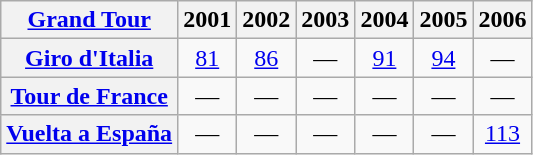<table class="wikitable plainrowheaders">
<tr>
<th scope="col"><a href='#'>Grand Tour</a></th>
<th scope="col">2001</th>
<th scope="col">2002</th>
<th scope="col">2003</th>
<th scope="col">2004</th>
<th scope="col">2005</th>
<th scope="col">2006</th>
</tr>
<tr style="text-align:center;">
<th scope="row"> <a href='#'>Giro d'Italia</a></th>
<td><a href='#'>81</a></td>
<td><a href='#'>86</a></td>
<td>—</td>
<td><a href='#'>91</a></td>
<td><a href='#'>94</a></td>
<td>—</td>
</tr>
<tr style="text-align:center;">
<th scope="row"> <a href='#'>Tour de France</a></th>
<td>—</td>
<td>—</td>
<td>—</td>
<td>—</td>
<td>—</td>
<td>—</td>
</tr>
<tr style="text-align:center;">
<th scope="row"> <a href='#'>Vuelta a España</a></th>
<td>—</td>
<td>—</td>
<td>—</td>
<td>—</td>
<td>—</td>
<td><a href='#'>113</a></td>
</tr>
</table>
